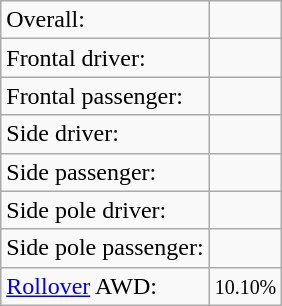<table class="wikitable">
<tr>
<td>Overall:</td>
<td></td>
</tr>
<tr>
<td>Frontal driver:</td>
<td></td>
</tr>
<tr>
<td>Frontal passenger:</td>
<td></td>
</tr>
<tr>
<td>Side driver:</td>
<td></td>
</tr>
<tr>
<td>Side passenger:</td>
<td></td>
</tr>
<tr>
<td>Side pole driver:</td>
<td></td>
</tr>
<tr>
<td>Side pole passenger:</td>
<td></td>
</tr>
<tr>
<td><a href='#'>Rollover</a> AWD:</td>
<td> <small>10.10%</small></td>
</tr>
</table>
